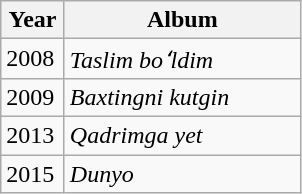<table class="wikitable">
<tr ">
<th style="width:35px;">Year</th>
<th style="width:150px;">Album</th>
</tr>
<tr>
<td>2008</td>
<td align="left"><em>Taslim boʻldim</em></td>
</tr>
<tr>
<td>2009</td>
<td align="left"><em>Baxtingni kutgin</em></td>
</tr>
<tr>
<td>2013</td>
<td align="left"><em>Qadrimga yet</em></td>
</tr>
<tr>
<td>2015</td>
<td align="left"><em>Dunyo</em></td>
</tr>
</table>
